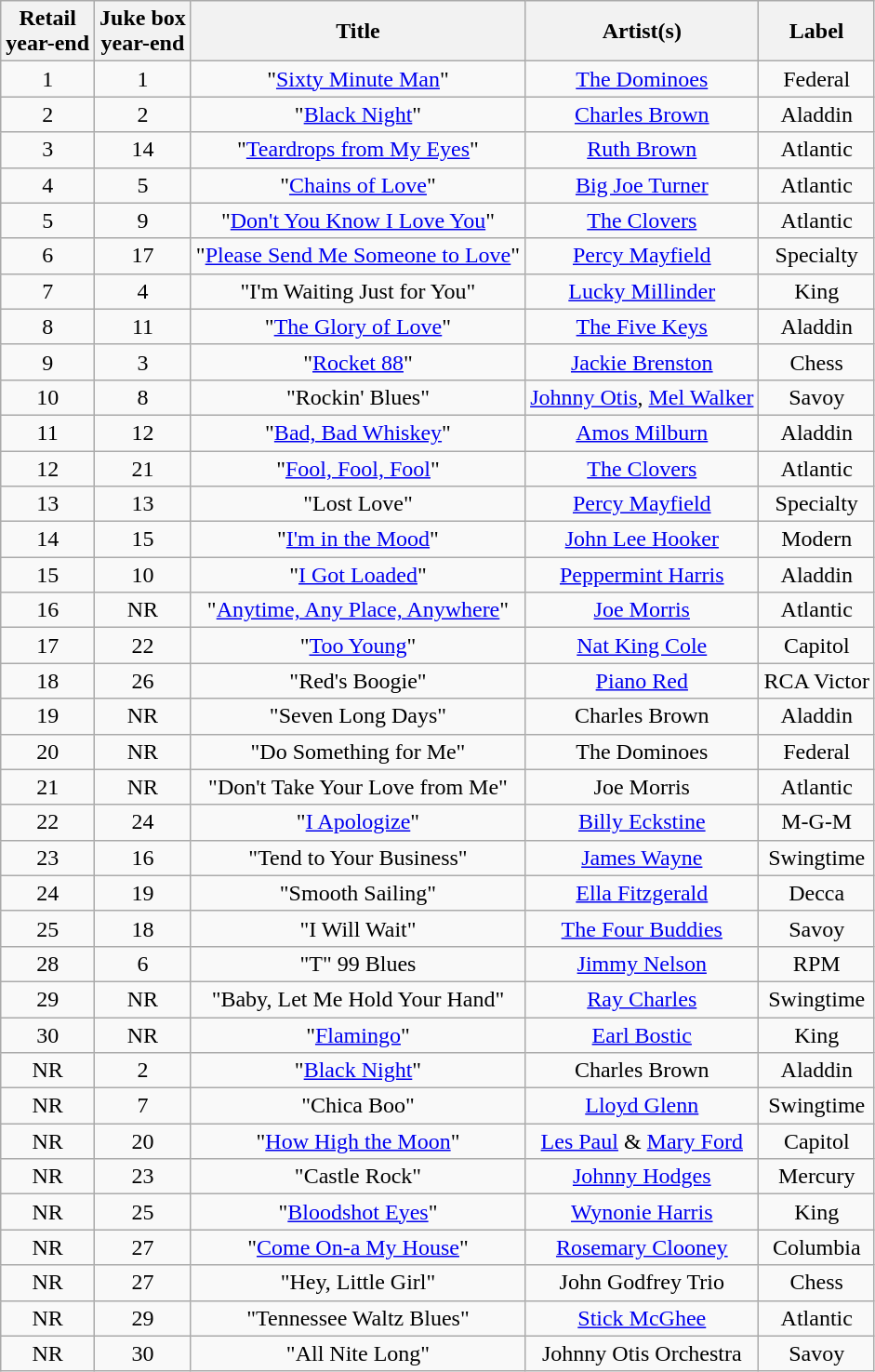<table class="wikitable sortable" style="text-align: center">
<tr>
<th scope="col">Retail<br>year-end</th>
<th scope="col">Juke box<br>year-end</th>
<th scope="col">Title</th>
<th scope="col">Artist(s)</th>
<th scope="col">Label</th>
</tr>
<tr>
<td>1</td>
<td>1</td>
<td>"<a href='#'>Sixty Minute Man</a>"</td>
<td><a href='#'>The Dominoes</a></td>
<td>Federal</td>
</tr>
<tr>
<td>2</td>
<td>2</td>
<td>"<a href='#'>Black Night</a>"</td>
<td><a href='#'>Charles Brown</a></td>
<td>Aladdin</td>
</tr>
<tr>
<td>3</td>
<td>14</td>
<td>"<a href='#'>Teardrops from My Eyes</a>"</td>
<td><a href='#'>Ruth Brown</a></td>
<td>Atlantic</td>
</tr>
<tr>
<td>4</td>
<td>5</td>
<td>"<a href='#'>Chains of Love</a>"</td>
<td><a href='#'>Big Joe Turner</a></td>
<td>Atlantic</td>
</tr>
<tr>
<td>5</td>
<td>9</td>
<td>"<a href='#'>Don't You Know I Love You</a>"</td>
<td><a href='#'>The Clovers</a></td>
<td>Atlantic</td>
</tr>
<tr>
<td>6</td>
<td>17</td>
<td>"<a href='#'>Please Send Me Someone to Love</a>"</td>
<td><a href='#'>Percy Mayfield</a></td>
<td>Specialty</td>
</tr>
<tr>
<td>7</td>
<td>4</td>
<td>"I'm Waiting Just for You"</td>
<td><a href='#'>Lucky Millinder</a></td>
<td>King</td>
</tr>
<tr>
<td>8</td>
<td>11</td>
<td>"<a href='#'>The Glory of Love</a>"</td>
<td><a href='#'>The Five Keys</a></td>
<td>Aladdin</td>
</tr>
<tr>
<td>9</td>
<td>3</td>
<td>"<a href='#'>Rocket 88</a>"</td>
<td><a href='#'>Jackie Brenston</a></td>
<td>Chess</td>
</tr>
<tr>
<td>10</td>
<td>8</td>
<td>"Rockin' Blues"</td>
<td><a href='#'>Johnny Otis</a>, <a href='#'>Mel Walker</a></td>
<td>Savoy</td>
</tr>
<tr>
<td>11</td>
<td>12</td>
<td>"<a href='#'>Bad, Bad Whiskey</a>"</td>
<td><a href='#'>Amos Milburn</a></td>
<td>Aladdin</td>
</tr>
<tr>
<td>12</td>
<td>21</td>
<td>"<a href='#'>Fool, Fool, Fool</a>"</td>
<td><a href='#'>The Clovers</a></td>
<td>Atlantic</td>
</tr>
<tr>
<td>13</td>
<td>13</td>
<td>"Lost Love"</td>
<td><a href='#'>Percy Mayfield</a></td>
<td>Specialty</td>
</tr>
<tr>
<td>14</td>
<td>15</td>
<td>"<a href='#'>I'm in the Mood</a>"</td>
<td><a href='#'>John Lee Hooker</a></td>
<td>Modern</td>
</tr>
<tr>
<td>15</td>
<td>10</td>
<td>"<a href='#'>I Got Loaded</a>"</td>
<td><a href='#'>Peppermint Harris</a></td>
<td>Aladdin</td>
</tr>
<tr>
<td>16</td>
<td>NR</td>
<td>"<a href='#'>Anytime, Any Place, Anywhere</a>"</td>
<td><a href='#'>Joe Morris</a></td>
<td>Atlantic</td>
</tr>
<tr>
<td>17</td>
<td>22</td>
<td>"<a href='#'>Too Young</a>"</td>
<td><a href='#'>Nat King Cole</a></td>
<td>Capitol</td>
</tr>
<tr>
<td>18</td>
<td>26</td>
<td>"Red's Boogie"</td>
<td><a href='#'>Piano Red</a></td>
<td>RCA Victor</td>
</tr>
<tr>
<td>19</td>
<td>NR</td>
<td>"Seven Long Days"</td>
<td>Charles Brown</td>
<td>Aladdin</td>
</tr>
<tr>
<td>20</td>
<td>NR</td>
<td>"Do Something for Me"</td>
<td>The Dominoes</td>
<td>Federal</td>
</tr>
<tr>
<td>21</td>
<td>NR</td>
<td>"Don't Take Your Love from Me"</td>
<td>Joe Morris</td>
<td>Atlantic</td>
</tr>
<tr>
<td>22</td>
<td>24</td>
<td>"<a href='#'>I Apologize</a>"</td>
<td><a href='#'>Billy Eckstine</a></td>
<td>M-G-M</td>
</tr>
<tr>
<td>23</td>
<td>16</td>
<td>"Tend to Your Business"</td>
<td><a href='#'>James Wayne</a></td>
<td>Swingtime</td>
</tr>
<tr>
<td>24</td>
<td>19</td>
<td>"Smooth Sailing"</td>
<td><a href='#'>Ella Fitzgerald</a></td>
<td>Decca</td>
</tr>
<tr>
<td>25</td>
<td>18</td>
<td>"I Will Wait"</td>
<td><a href='#'>The Four Buddies</a></td>
<td>Savoy</td>
</tr>
<tr>
<td>28</td>
<td>6</td>
<td>"T" 99 Blues</td>
<td><a href='#'>Jimmy Nelson</a></td>
<td>RPM</td>
</tr>
<tr>
<td>29</td>
<td>NR</td>
<td>"Baby, Let Me Hold Your Hand"</td>
<td><a href='#'>Ray Charles</a></td>
<td>Swingtime</td>
</tr>
<tr>
<td>30</td>
<td>NR</td>
<td>"<a href='#'>Flamingo</a>"</td>
<td><a href='#'>Earl Bostic</a></td>
<td>King</td>
</tr>
<tr>
<td>NR</td>
<td>2</td>
<td>"<a href='#'>Black Night</a>"</td>
<td>Charles Brown</td>
<td>Aladdin</td>
</tr>
<tr>
<td>NR</td>
<td>7</td>
<td>"Chica Boo"</td>
<td><a href='#'>Lloyd Glenn</a></td>
<td>Swingtime</td>
</tr>
<tr>
<td>NR</td>
<td>20</td>
<td>"<a href='#'>How High the Moon</a>"</td>
<td><a href='#'>Les Paul</a> & <a href='#'>Mary Ford</a></td>
<td>Capitol</td>
</tr>
<tr>
<td>NR</td>
<td>23</td>
<td>"Castle Rock"</td>
<td><a href='#'>Johnny Hodges</a></td>
<td>Mercury</td>
</tr>
<tr>
<td>NR</td>
<td>25</td>
<td>"<a href='#'>Bloodshot Eyes</a>"</td>
<td><a href='#'>Wynonie Harris</a></td>
<td>King</td>
</tr>
<tr>
<td>NR</td>
<td>27</td>
<td>"<a href='#'>Come On-a My House</a>"</td>
<td><a href='#'>Rosemary Clooney</a></td>
<td>Columbia</td>
</tr>
<tr>
<td>NR</td>
<td>27</td>
<td>"Hey, Little Girl"</td>
<td>John Godfrey Trio</td>
<td>Chess</td>
</tr>
<tr>
<td>NR</td>
<td>29</td>
<td>"Tennessee Waltz Blues"</td>
<td><a href='#'>Stick McGhee</a></td>
<td>Atlantic</td>
</tr>
<tr>
<td>NR</td>
<td>30</td>
<td>"All Nite Long"</td>
<td>Johnny Otis Orchestra</td>
<td>Savoy</td>
</tr>
</table>
